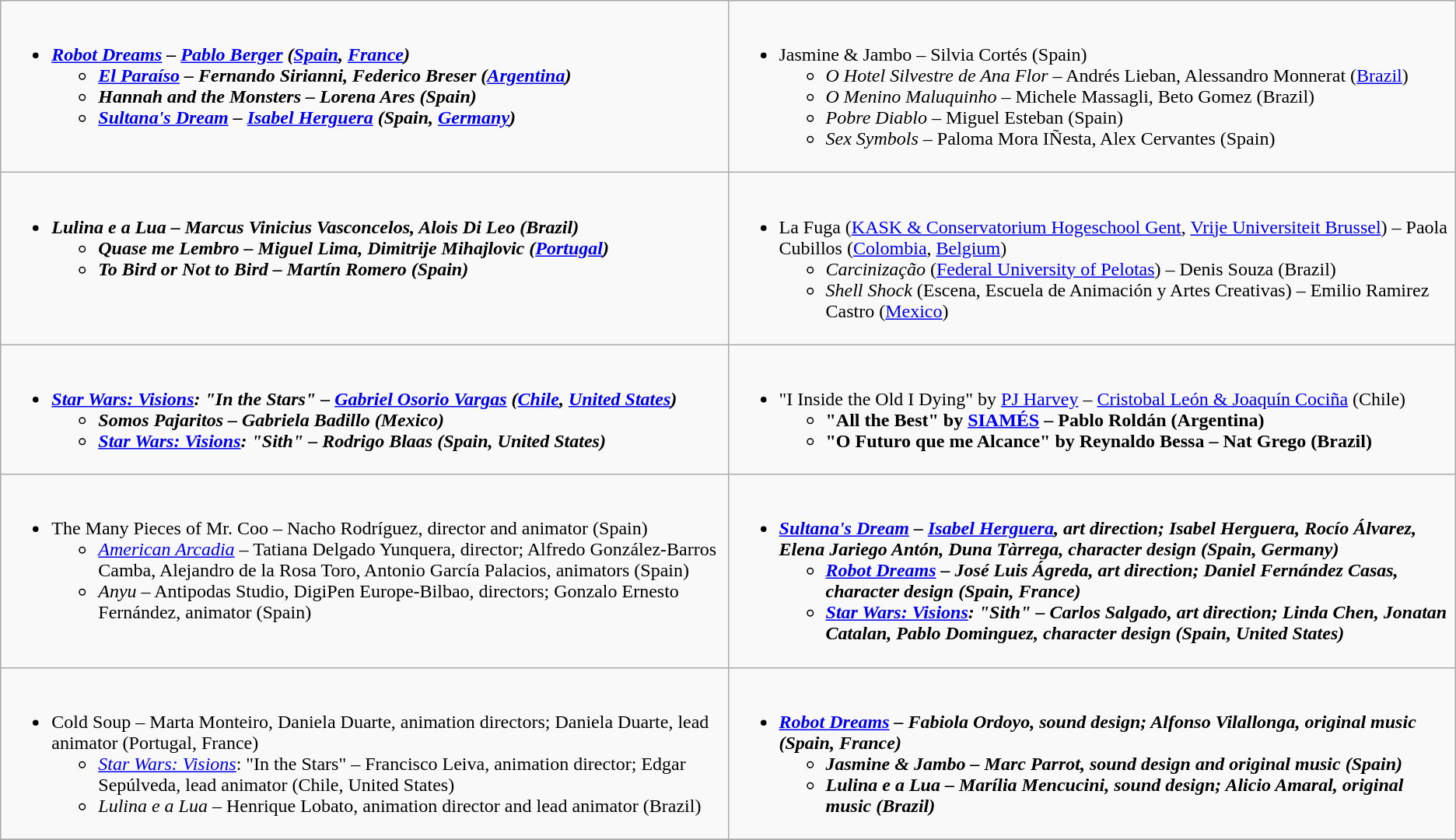<table class="wikitable">
<tr>
<td valign="top" width="50%"><br><ul><li><strong><em><a href='#'>Robot Dreams</a><em> – <a href='#'>Pablo Berger</a> (<a href='#'>Spain</a>, <a href='#'>France</a>)<strong><ul><li></em><a href='#'>El Paraíso</a><em> – Fernando Sirianni, Federico Breser (<a href='#'>Argentina</a>)</li><li></em>Hannah and the Monsters<em> – Lorena Ares (Spain)</li><li></em><a href='#'>Sultana's Dream</a><em> – <a href='#'>Isabel Herguera</a> (Spain, <a href='#'>Germany</a>)</li></ul></li></ul></td>
<td valign="top" width="50%"><br><ul><li></em></strong>Jasmine & Jambo</em> – Silvia Cortés (Spain)</strong><ul><li><em>O Hotel Silvestre de Ana Flor</em> – Andrés Lieban, Alessandro Monnerat (<a href='#'>Brazil</a>)</li><li><em>O Menino Maluquinho</em> – Michele Massagli, Beto Gomez (Brazil)</li><li><em>Pobre Diablo</em> – Miguel Esteban (Spain)</li><li><em>Sex Symbols</em> – Paloma Mora IÑesta, Alex Cervantes (Spain)</li></ul></li></ul></td>
</tr>
<tr>
<td valign="top" width="50%"><br><ul><li><strong><em>Lulina e a Lua<em> – Marcus Vinicius Vasconcelos, Alois Di Leo (Brazil)<strong><ul><li></em>Quase me Lembro<em> – Miguel Lima, Dimitrije Mihajlovic (<a href='#'>Portugal</a>)</li><li></em>To Bird or Not to Bird<em> – Martín Romero (Spain)</li></ul></li></ul></td>
<td valign="top" width="50%"><br><ul><li></em></strong>La Fuga</em> (<a href='#'>KASK & Conservatorium Hogeschool Gent</a>, <a href='#'>Vrije Universiteit Brussel</a>) – Paola Cubillos (<a href='#'>Colombia</a>, <a href='#'>Belgium</a>)</strong><ul><li><em>Carcinização</em> (<a href='#'>Federal University of Pelotas</a>) – Denis Souza (Brazil)</li><li><em>Shell Shock</em> (Escena, Escuela de Animación y Artes Creativas) – Emilio Ramirez Castro (<a href='#'>Mexico</a>)</li></ul></li></ul></td>
</tr>
<tr>
<td valign="top" width="50%"><br><ul><li><strong><em><a href='#'>Star Wars: Visions</a><em>: "In the Stars" – <a href='#'>Gabriel Osorio Vargas</a> (<a href='#'>Chile</a>, <a href='#'>United States</a>)<strong><ul><li></em>Somos Pajaritos<em> – Gabriela Badillo (Mexico)</li><li></em><a href='#'>Star Wars: Visions</a><em>: "Sith" – Rodrigo Blaas (Spain, United States)</li></ul></li></ul></td>
<td valign="top" width="50%"><br><ul><li></strong>"I Inside the Old I Dying" by <a href='#'>PJ Harvey</a> – <a href='#'>Cristobal León & Joaquín Cociña</a> (Chile)<strong><ul><li>"All the Best" by <a href='#'>SIAMÉS</a> – Pablo Roldán (Argentina)</li><li>"O Futuro que me Alcance" by Reynaldo Bessa – Nat Grego (Brazil)</li></ul></li></ul></td>
</tr>
<tr>
<td valign="top" width="50%"><br><ul><li></em></strong>The Many Pieces of Mr. Coo</em> – Nacho Rodríguez, director and animator (Spain)</strong><ul><li><em><a href='#'>American Arcadia</a></em> – Tatiana Delgado Yunquera, director; Alfredo González-Barros Camba, Alejandro de la Rosa Toro, Antonio García Palacios, animators (Spain)</li><li><em>Anyu</em> – Antipodas Studio, DigiPen Europe-Bilbao, directors; Gonzalo Ernesto Fernández, animator (Spain)</li></ul></li></ul></td>
<td valign="top" width="50%"><br><ul><li><strong><em><a href='#'>Sultana's Dream</a><em> – <a href='#'>Isabel Herguera</a>, art direction; Isabel Herguera, Rocío Álvarez, Elena Jariego Antón, Duna Tàrrega, character design (Spain, Germany)<strong><ul><li></em><a href='#'>Robot Dreams</a><em> – José Luis Ágreda, art direction; Daniel Fernández Casas, character design (Spain, France)</li><li></em><a href='#'>Star Wars: Visions</a><em>: "Sith" – Carlos Salgado, art direction; Linda Chen, Jonatan Catalan, Pablo Dominguez, character design (Spain, United States)</li></ul></li></ul></td>
</tr>
<tr>
<td valign="top" width="50%"><br><ul><li></em></strong>Cold Soup</em> – Marta Monteiro, Daniela Duarte, animation directors; Daniela Duarte, lead animator (Portugal, France)</strong><ul><li><em><a href='#'>Star Wars: Visions</a></em>: "In the Stars" – Francisco Leiva, animation director; Edgar Sepúlveda, lead animator (Chile, United States)</li><li><em>Lulina e a Lua</em> – Henrique Lobato, animation director and lead animator (Brazil)</li></ul></li></ul></td>
<td valign="top" width="50%"><br><ul><li><strong><em><a href='#'>Robot Dreams</a><em> – Fabiola Ordoyo, sound design; Alfonso Vilallonga, original music (Spain, France)<strong><ul><li></em>Jasmine & Jambo<em> – Marc Parrot, sound design and original music (Spain)</li><li></em>Lulina e a Lua<em> – Marília Mencucini, sound design; Alicio Amaral, original music (Brazil)</li></ul></li></ul></td>
</tr>
<tr>
</tr>
</table>
